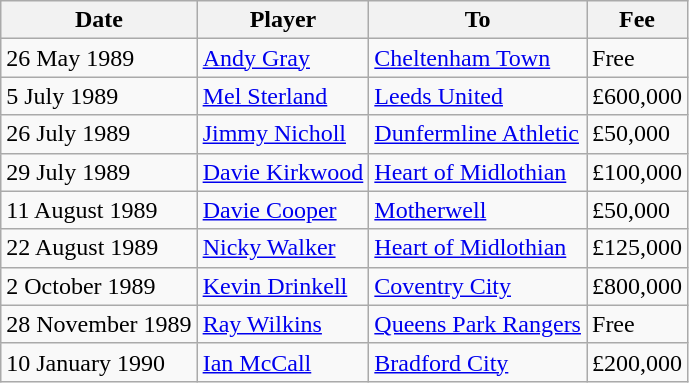<table class="wikitable sortable">
<tr>
<th>Date</th>
<th>Player</th>
<th>To</th>
<th>Fee</th>
</tr>
<tr>
<td>26 May 1989</td>
<td> <a href='#'>Andy Gray</a></td>
<td> <a href='#'>Cheltenham Town</a></td>
<td>Free</td>
</tr>
<tr>
<td>5 July 1989</td>
<td> <a href='#'>Mel Sterland</a></td>
<td> <a href='#'>Leeds United</a></td>
<td>£600,000</td>
</tr>
<tr>
<td>26 July 1989</td>
<td> <a href='#'>Jimmy Nicholl</a></td>
<td> <a href='#'>Dunfermline Athletic</a></td>
<td>£50,000</td>
</tr>
<tr>
<td>29 July 1989</td>
<td> <a href='#'>Davie Kirkwood</a></td>
<td> <a href='#'>Heart of Midlothian</a></td>
<td>£100,000</td>
</tr>
<tr>
<td>11 August 1989</td>
<td> <a href='#'>Davie Cooper</a></td>
<td> <a href='#'>Motherwell</a></td>
<td>£50,000</td>
</tr>
<tr>
<td>22 August 1989</td>
<td> <a href='#'>Nicky Walker</a></td>
<td> <a href='#'>Heart of Midlothian</a></td>
<td>£125,000</td>
</tr>
<tr>
<td>2 October 1989</td>
<td> <a href='#'>Kevin Drinkell</a></td>
<td> <a href='#'>Coventry City</a></td>
<td>£800,000</td>
</tr>
<tr>
<td>28 November 1989</td>
<td> <a href='#'>Ray Wilkins</a></td>
<td> <a href='#'>Queens Park Rangers</a></td>
<td>Free</td>
</tr>
<tr>
<td>10 January 1990</td>
<td> <a href='#'>Ian McCall</a></td>
<td> <a href='#'>Bradford City</a></td>
<td>£200,000</td>
</tr>
</table>
